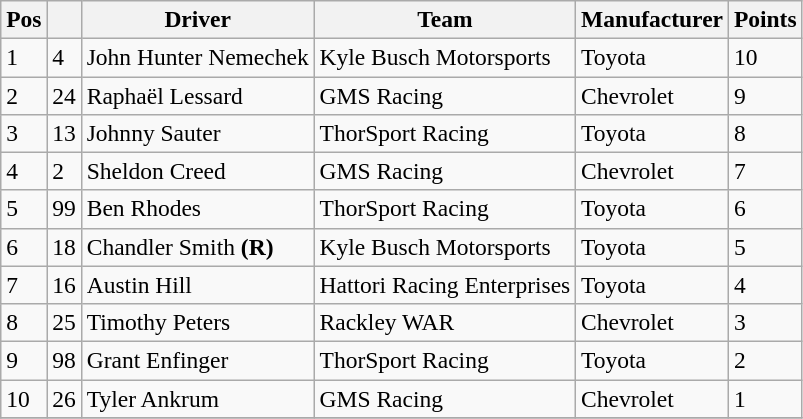<table class="wikitable" style="font-size:98%">
<tr>
<th>Pos</th>
<th></th>
<th>Driver</th>
<th>Team</th>
<th>Manufacturer</th>
<th>Points</th>
</tr>
<tr>
<td>1</td>
<td>4</td>
<td>John Hunter Nemechek</td>
<td>Kyle Busch Motorsports</td>
<td>Toyota</td>
<td>10</td>
</tr>
<tr>
<td>2</td>
<td>24</td>
<td>Raphaël Lessard</td>
<td>GMS Racing</td>
<td>Chevrolet</td>
<td>9</td>
</tr>
<tr>
<td>3</td>
<td>13</td>
<td>Johnny Sauter</td>
<td>ThorSport Racing</td>
<td>Toyota</td>
<td>8</td>
</tr>
<tr>
<td>4</td>
<td>2</td>
<td>Sheldon Creed</td>
<td>GMS Racing</td>
<td>Chevrolet</td>
<td>7</td>
</tr>
<tr>
<td>5</td>
<td>99</td>
<td>Ben Rhodes</td>
<td>ThorSport Racing</td>
<td>Toyota</td>
<td>6</td>
</tr>
<tr>
<td>6</td>
<td>18</td>
<td>Chandler Smith <strong>(R)</strong></td>
<td>Kyle Busch Motorsports</td>
<td>Toyota</td>
<td>5</td>
</tr>
<tr>
<td>7</td>
<td>16</td>
<td>Austin Hill</td>
<td>Hattori Racing Enterprises</td>
<td>Toyota</td>
<td>4</td>
</tr>
<tr>
<td>8</td>
<td>25</td>
<td>Timothy Peters</td>
<td>Rackley WAR</td>
<td>Chevrolet</td>
<td>3</td>
</tr>
<tr>
<td>9</td>
<td>98</td>
<td>Grant Enfinger</td>
<td>ThorSport Racing</td>
<td>Toyota</td>
<td>2</td>
</tr>
<tr>
<td>10</td>
<td>26</td>
<td>Tyler Ankrum</td>
<td>GMS Racing</td>
<td>Chevrolet</td>
<td>1</td>
</tr>
<tr>
</tr>
</table>
